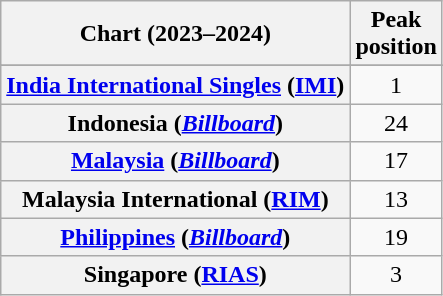<table class="wikitable sortable plainrowheaders" style="text-align:center">
<tr>
<th scope="col">Chart (2023–2024)</th>
<th scope="col">Peak<br>position</th>
</tr>
<tr>
</tr>
<tr>
<th scope="row"><a href='#'>India International Singles</a> (<a href='#'>IMI</a>)</th>
<td>1</td>
</tr>
<tr>
<th scope="row">Indonesia (<em><a href='#'>Billboard</a></em>)</th>
<td>24</td>
</tr>
<tr>
<th scope="row"><a href='#'>Malaysia</a> (<em><a href='#'>Billboard</a></em>)</th>
<td>17</td>
</tr>
<tr>
<th scope="row">Malaysia International (<a href='#'>RIM</a>)</th>
<td>13</td>
</tr>
<tr>
<th scope="row"><a href='#'>Philippines</a> (<em><a href='#'>Billboard</a></em>)</th>
<td>19</td>
</tr>
<tr>
<th scope="row">Singapore (<a href='#'>RIAS</a>)</th>
<td>3</td>
</tr>
</table>
